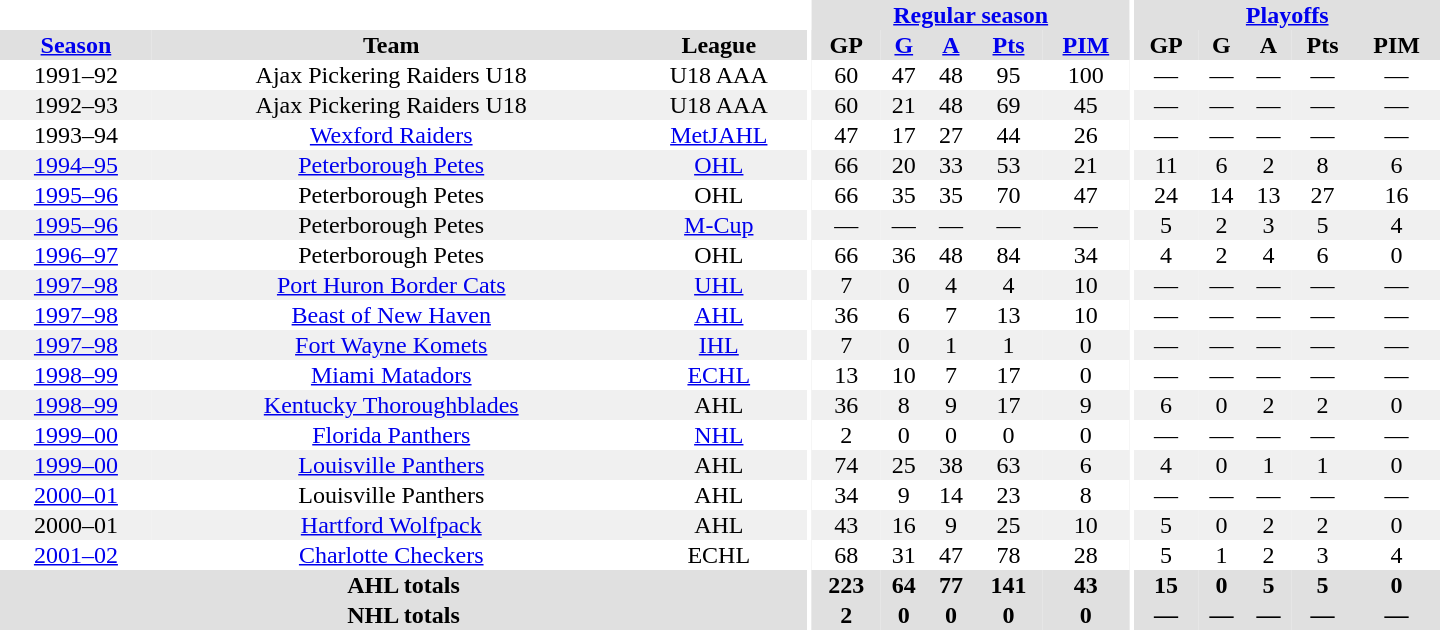<table border="0" cellpadding="1" cellspacing="0" style="text-align:center; width:60em">
<tr bgcolor="#e0e0e0">
<th colspan="3" bgcolor="#ffffff"></th>
<th rowspan="100" bgcolor="#ffffff"></th>
<th colspan="5"><a href='#'>Regular season</a></th>
<th rowspan="100" bgcolor="#ffffff"></th>
<th colspan="5"><a href='#'>Playoffs</a></th>
</tr>
<tr bgcolor="#e0e0e0">
<th><a href='#'>Season</a></th>
<th>Team</th>
<th>League</th>
<th>GP</th>
<th><a href='#'>G</a></th>
<th><a href='#'>A</a></th>
<th><a href='#'>Pts</a></th>
<th><a href='#'>PIM</a></th>
<th>GP</th>
<th>G</th>
<th>A</th>
<th>Pts</th>
<th>PIM</th>
</tr>
<tr>
<td>1991–92</td>
<td>Ajax Pickering Raiders U18</td>
<td>U18 AAA</td>
<td>60</td>
<td>47</td>
<td>48</td>
<td>95</td>
<td>100</td>
<td>—</td>
<td>—</td>
<td>—</td>
<td>—</td>
<td>—</td>
</tr>
<tr bgcolor="#f0f0f0">
<td>1992–93</td>
<td>Ajax Pickering Raiders U18</td>
<td>U18 AAA</td>
<td>60</td>
<td>21</td>
<td>48</td>
<td>69</td>
<td>45</td>
<td>—</td>
<td>—</td>
<td>—</td>
<td>—</td>
<td>—</td>
</tr>
<tr>
<td>1993–94</td>
<td><a href='#'>Wexford Raiders</a></td>
<td><a href='#'>MetJAHL</a></td>
<td>47</td>
<td>17</td>
<td>27</td>
<td>44</td>
<td>26</td>
<td>—</td>
<td>—</td>
<td>—</td>
<td>—</td>
<td>—</td>
</tr>
<tr bgcolor="#f0f0f0">
<td><a href='#'>1994–95</a></td>
<td><a href='#'>Peterborough Petes</a></td>
<td><a href='#'>OHL</a></td>
<td>66</td>
<td>20</td>
<td>33</td>
<td>53</td>
<td>21</td>
<td>11</td>
<td>6</td>
<td>2</td>
<td>8</td>
<td>6</td>
</tr>
<tr>
<td><a href='#'>1995–96</a></td>
<td>Peterborough Petes</td>
<td>OHL</td>
<td>66</td>
<td>35</td>
<td>35</td>
<td>70</td>
<td>47</td>
<td>24</td>
<td>14</td>
<td>13</td>
<td>27</td>
<td>16</td>
</tr>
<tr bgcolor="#f0f0f0">
<td><a href='#'>1995–96</a></td>
<td>Peterborough Petes</td>
<td><a href='#'>M-Cup</a></td>
<td>—</td>
<td>—</td>
<td>—</td>
<td>—</td>
<td>—</td>
<td>5</td>
<td>2</td>
<td>3</td>
<td>5</td>
<td>4</td>
</tr>
<tr>
<td><a href='#'>1996–97</a></td>
<td>Peterborough Petes</td>
<td>OHL</td>
<td>66</td>
<td>36</td>
<td>48</td>
<td>84</td>
<td>34</td>
<td>4</td>
<td>2</td>
<td>4</td>
<td>6</td>
<td>0</td>
</tr>
<tr bgcolor="#f0f0f0">
<td><a href='#'>1997–98</a></td>
<td><a href='#'>Port Huron Border Cats</a></td>
<td><a href='#'>UHL</a></td>
<td>7</td>
<td>0</td>
<td>4</td>
<td>4</td>
<td>10</td>
<td>—</td>
<td>—</td>
<td>—</td>
<td>—</td>
<td>—</td>
</tr>
<tr>
<td><a href='#'>1997–98</a></td>
<td><a href='#'>Beast of New Haven</a></td>
<td><a href='#'>AHL</a></td>
<td>36</td>
<td>6</td>
<td>7</td>
<td>13</td>
<td>10</td>
<td>—</td>
<td>—</td>
<td>—</td>
<td>—</td>
<td>—</td>
</tr>
<tr bgcolor="#f0f0f0">
<td><a href='#'>1997–98</a></td>
<td><a href='#'>Fort Wayne Komets</a></td>
<td><a href='#'>IHL</a></td>
<td>7</td>
<td>0</td>
<td>1</td>
<td>1</td>
<td>0</td>
<td>—</td>
<td>—</td>
<td>—</td>
<td>—</td>
<td>—</td>
</tr>
<tr>
<td><a href='#'>1998–99</a></td>
<td><a href='#'>Miami Matadors</a></td>
<td><a href='#'>ECHL</a></td>
<td>13</td>
<td>10</td>
<td>7</td>
<td>17</td>
<td>0</td>
<td>—</td>
<td>—</td>
<td>—</td>
<td>—</td>
<td>—</td>
</tr>
<tr bgcolor="#f0f0f0">
<td><a href='#'>1998–99</a></td>
<td><a href='#'>Kentucky Thoroughblades</a></td>
<td>AHL</td>
<td>36</td>
<td>8</td>
<td>9</td>
<td>17</td>
<td>9</td>
<td>6</td>
<td>0</td>
<td>2</td>
<td>2</td>
<td>0</td>
</tr>
<tr>
<td><a href='#'>1999–00</a></td>
<td><a href='#'>Florida Panthers</a></td>
<td><a href='#'>NHL</a></td>
<td>2</td>
<td>0</td>
<td>0</td>
<td>0</td>
<td>0</td>
<td>—</td>
<td>—</td>
<td>—</td>
<td>—</td>
<td>—</td>
</tr>
<tr bgcolor="#f0f0f0">
<td><a href='#'>1999–00</a></td>
<td><a href='#'>Louisville Panthers</a></td>
<td>AHL</td>
<td>74</td>
<td>25</td>
<td>38</td>
<td>63</td>
<td>6</td>
<td>4</td>
<td>0</td>
<td>1</td>
<td>1</td>
<td>0</td>
</tr>
<tr>
<td><a href='#'>2000–01</a></td>
<td>Louisville Panthers</td>
<td>AHL</td>
<td>34</td>
<td>9</td>
<td>14</td>
<td>23</td>
<td>8</td>
<td>—</td>
<td>—</td>
<td>—</td>
<td>—</td>
<td>—</td>
</tr>
<tr bgcolor="#f0f0f0">
<td>2000–01</td>
<td><a href='#'>Hartford Wolfpack</a></td>
<td>AHL</td>
<td>43</td>
<td>16</td>
<td>9</td>
<td>25</td>
<td>10</td>
<td>5</td>
<td>0</td>
<td>2</td>
<td>2</td>
<td>0</td>
</tr>
<tr>
<td><a href='#'>2001–02</a></td>
<td><a href='#'>Charlotte Checkers</a></td>
<td>ECHL</td>
<td>68</td>
<td>31</td>
<td>47</td>
<td>78</td>
<td>28</td>
<td>5</td>
<td>1</td>
<td>2</td>
<td>3</td>
<td>4</td>
</tr>
<tr bgcolor="#e0e0e0">
<th colspan="3">AHL totals</th>
<th>223</th>
<th>64</th>
<th>77</th>
<th>141</th>
<th>43</th>
<th>15</th>
<th>0</th>
<th>5</th>
<th>5</th>
<th>0</th>
</tr>
<tr bgcolor="#e0e0e0">
<th colspan="3">NHL totals</th>
<th>2</th>
<th>0</th>
<th>0</th>
<th>0</th>
<th>0</th>
<th>—</th>
<th>—</th>
<th>—</th>
<th>—</th>
<th>—</th>
</tr>
</table>
